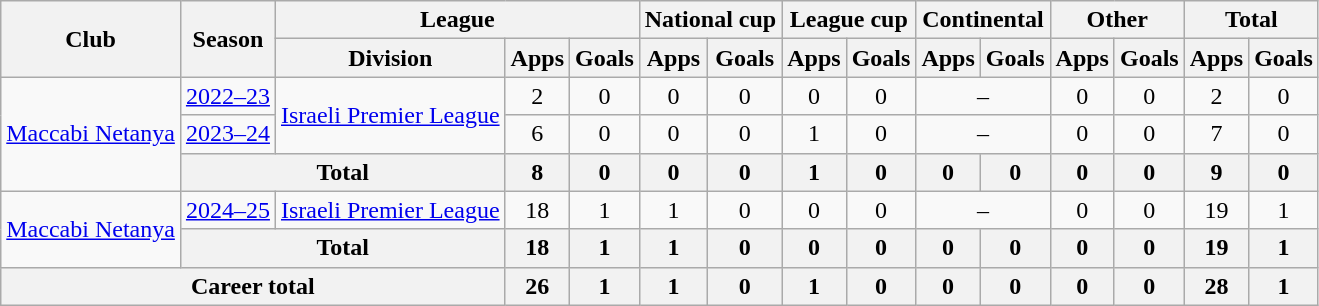<table class="wikitable" style="text-align:center">
<tr>
<th rowspan="2">Club</th>
<th rowspan="2">Season</th>
<th colspan="3">League</th>
<th colspan="2">National cup</th>
<th colspan="2">League cup</th>
<th colspan="2">Continental</th>
<th colspan="2">Other</th>
<th colspan="2">Total</th>
</tr>
<tr>
<th>Division</th>
<th>Apps</th>
<th>Goals</th>
<th>Apps</th>
<th>Goals</th>
<th>Apps</th>
<th>Goals</th>
<th>Apps</th>
<th>Goals</th>
<th>Apps</th>
<th>Goals</th>
<th>Apps</th>
<th>Goals</th>
</tr>
<tr>
<td rowspan="3"><a href='#'>Maccabi Netanya</a></td>
<td><a href='#'>2022–23</a></td>
<td rowspan="2"><a href='#'>Israeli Premier League</a></td>
<td>2</td>
<td>0</td>
<td>0</td>
<td>0</td>
<td>0</td>
<td>0</td>
<td colspan="2">–</td>
<td>0</td>
<td>0</td>
<td>2</td>
<td>0</td>
</tr>
<tr>
<td><a href='#'>2023–24</a></td>
<td>6</td>
<td>0</td>
<td>0</td>
<td>0</td>
<td>1</td>
<td>0</td>
<td colspan="2">–</td>
<td>0</td>
<td>0</td>
<td>7</td>
<td>0</td>
</tr>
<tr>
<th colspan="2">Total</th>
<th>8</th>
<th>0</th>
<th>0</th>
<th>0</th>
<th>1</th>
<th>0</th>
<th>0</th>
<th>0</th>
<th>0</th>
<th>0</th>
<th>9</th>
<th>0</th>
</tr>
<tr>
<td rowspan="2"><a href='#'>Maccabi Netanya</a></td>
<td><a href='#'>2024–25</a></td>
<td rowspan="1"><a href='#'>Israeli Premier League</a></td>
<td>18</td>
<td>1</td>
<td>1</td>
<td>0</td>
<td>0</td>
<td>0</td>
<td colspan="2">–</td>
<td>0</td>
<td>0</td>
<td>19</td>
<td>1</td>
</tr>
<tr>
<th colspan="2">Total</th>
<th>18</th>
<th>1</th>
<th>1</th>
<th>0</th>
<th>0</th>
<th>0</th>
<th>0</th>
<th>0</th>
<th>0</th>
<th>0</th>
<th>19</th>
<th>1</th>
</tr>
<tr>
<th colspan="3">Career total</th>
<th>26</th>
<th>1</th>
<th>1</th>
<th>0</th>
<th>1</th>
<th>0</th>
<th>0</th>
<th>0</th>
<th>0</th>
<th>0</th>
<th>28</th>
<th>1</th>
</tr>
</table>
